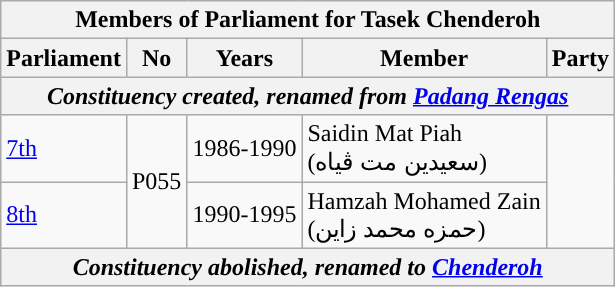<table class=wikitable>
<tr>
<th colspan="5">Members of Parliament for Tasek Chenderoh</th>
</tr>
<tr>
<th>Parliament</th>
<th>No</th>
<th>Years</th>
<th>Member</th>
<th>Party</th>
</tr>
<tr>
<th colspan="5" align="center"><em>Constituency created, renamed from <a href='#'>Padang Rengas</a></em></th>
</tr>
<tr>
<td><a href='#'>7th</a></td>
<td rowspan="2">P055</td>
<td>1986-1990</td>
<td>Saidin Mat Piah <br> (سعيدين مت ڤياه)</td>
<td rowspan="2"></td>
</tr>
<tr>
<td><a href='#'>8th</a></td>
<td>1990-1995</td>
<td>Hamzah Mohamed Zain  <br>(حمزه محمد زاين)</td>
</tr>
<tr>
<th colspan="5" align="center"><em>Constituency abolished, renamed to <a href='#'>Chenderoh</a></em></th>
</tr>
</table>
